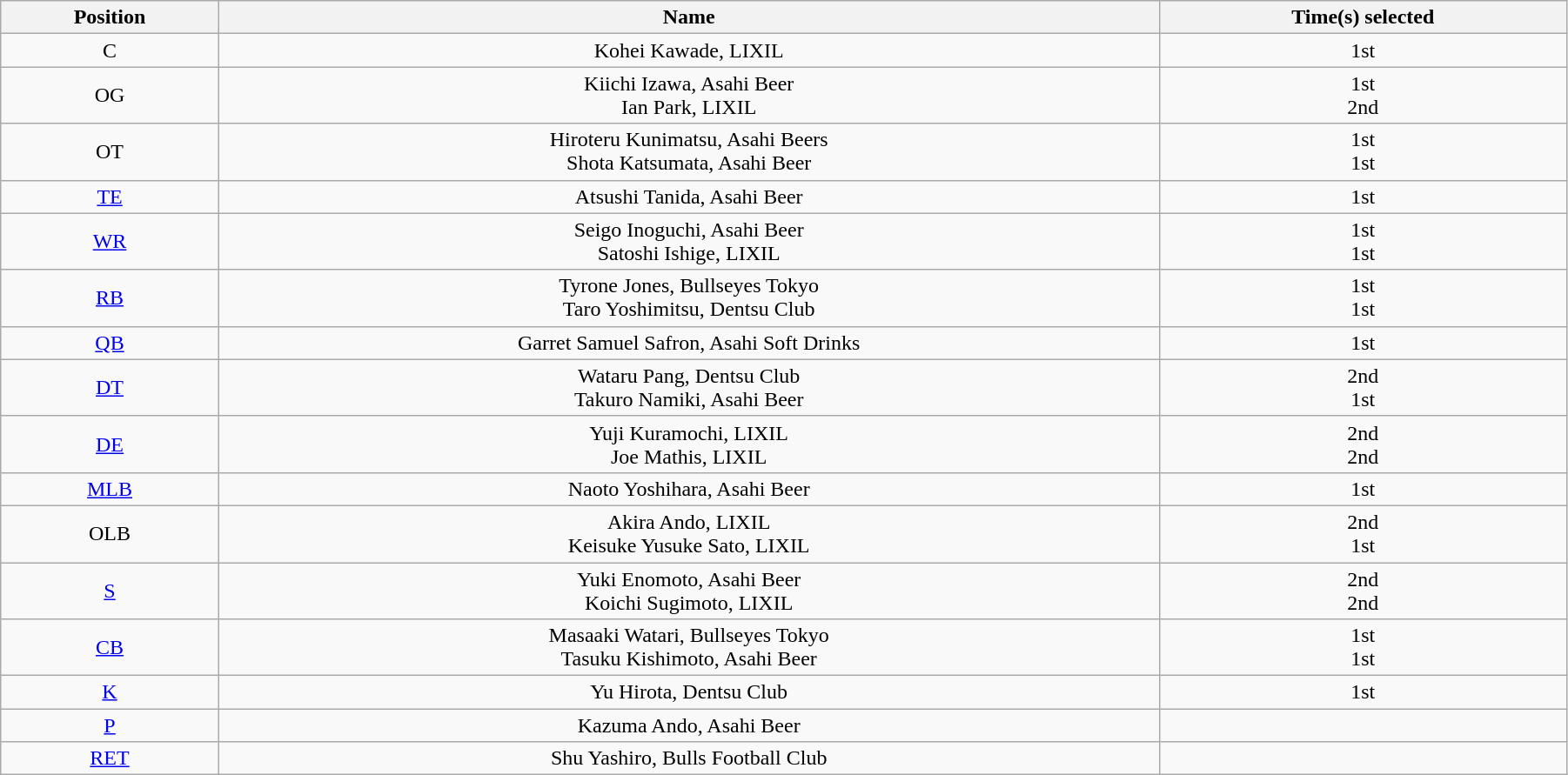<table class="wikitable" style="text-align:Center;width:95%;">
<tr>
<th>Position</th>
<th>Name</th>
<th>Time(s) selected</th>
</tr>
<tr>
<td>C</td>
<td>Kohei Kawade, LIXIL</td>
<td>1st</td>
</tr>
<tr>
<td>OG</td>
<td>Kiichi Izawa, Asahi Beer<br>Ian Park, LIXIL</td>
<td>1st<br>2nd</td>
</tr>
<tr>
<td>OT</td>
<td>Hiroteru Kunimatsu, Asahi Beers<br>Shota Katsumata, Asahi Beer</td>
<td>1st<br>1st</td>
</tr>
<tr>
<td><a href='#'>TE</a></td>
<td>Atsushi Tanida, Asahi Beer</td>
<td>1st</td>
</tr>
<tr>
<td><a href='#'>WR</a></td>
<td>Seigo Inoguchi, Asahi Beer<br>Satoshi Ishige, LIXIL</td>
<td>1st<br>1st</td>
</tr>
<tr>
<td><a href='#'>RB</a></td>
<td>Tyrone Jones, Bullseyes Tokyo<br>Taro Yoshimitsu, Dentsu Club</td>
<td>1st<br>1st</td>
</tr>
<tr>
<td><a href='#'>QB</a></td>
<td>Garret Samuel Safron, Asahi Soft Drinks</td>
<td>1st</td>
</tr>
<tr>
<td><a href='#'>DT</a></td>
<td>Wataru Pang, Dentsu Club<br>Takuro Namiki, Asahi Beer</td>
<td>2nd<br>1st</td>
</tr>
<tr>
<td><a href='#'>DE</a></td>
<td>Yuji Kuramochi, LIXIL<br>Joe Mathis, LIXIL</td>
<td>2nd<br>2nd</td>
</tr>
<tr>
<td><a href='#'>MLB</a></td>
<td>Naoto Yoshihara, Asahi Beer</td>
<td>1st</td>
</tr>
<tr>
<td>OLB</td>
<td>Akira Ando, LIXIL<br>Keisuke Yusuke Sato, LIXIL</td>
<td>2nd<br>1st</td>
</tr>
<tr>
<td><a href='#'>S</a></td>
<td>Yuki Enomoto, Asahi Beer<br>Koichi Sugimoto, LIXIL</td>
<td>2nd<br>2nd</td>
</tr>
<tr>
<td><a href='#'>CB</a></td>
<td>Masaaki Watari, Bullseyes Tokyo<br>Tasuku Kishimoto, Asahi Beer</td>
<td>1st<br>1st</td>
</tr>
<tr>
<td><a href='#'>K</a></td>
<td>Yu Hirota, Dentsu Club</td>
<td>1st</td>
</tr>
<tr>
<td><a href='#'>P</a></td>
<td>Kazuma Ando, Asahi Beer</td>
<td></td>
</tr>
<tr>
<td><a href='#'>RET</a></td>
<td>Shu Yashiro, Bulls Football Club</td>
<td></td>
</tr>
</table>
